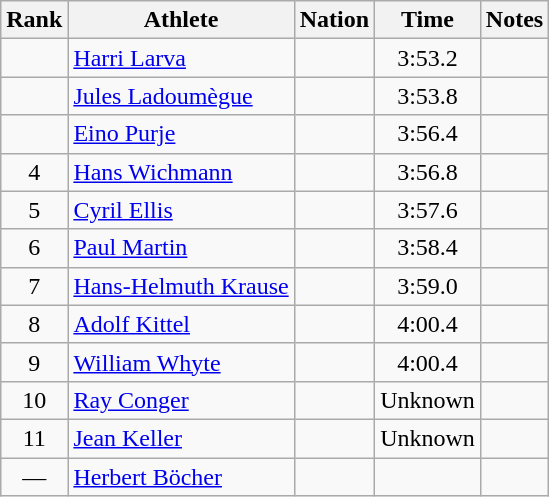<table class="wikitable sortable" style="text-align:center">
<tr>
<th>Rank</th>
<th>Athlete</th>
<th>Nation</th>
<th>Time</th>
<th>Notes</th>
</tr>
<tr>
<td></td>
<td align=left><a href='#'>Harri Larva</a></td>
<td align=left></td>
<td>3:53.2</td>
<td></td>
</tr>
<tr>
<td></td>
<td align=left><a href='#'>Jules Ladoumègue</a></td>
<td align=left></td>
<td>3:53.8</td>
<td></td>
</tr>
<tr>
<td></td>
<td align=left><a href='#'>Eino Purje</a></td>
<td align=left></td>
<td>3:56.4</td>
<td></td>
</tr>
<tr>
<td>4</td>
<td align=left><a href='#'>Hans Wichmann</a></td>
<td align=left></td>
<td>3:56.8</td>
<td></td>
</tr>
<tr>
<td>5</td>
<td align=left><a href='#'>Cyril Ellis</a></td>
<td align=left></td>
<td>3:57.6</td>
<td></td>
</tr>
<tr>
<td>6</td>
<td align=left><a href='#'>Paul Martin</a></td>
<td align=left></td>
<td>3:58.4</td>
<td></td>
</tr>
<tr>
<td>7</td>
<td align=left><a href='#'>Hans-Helmuth Krause</a></td>
<td align=left></td>
<td>3:59.0</td>
<td></td>
</tr>
<tr>
<td>8</td>
<td align=left><a href='#'>Adolf Kittel</a></td>
<td align=left></td>
<td>4:00.4</td>
<td></td>
</tr>
<tr>
<td>9</td>
<td align=left><a href='#'>William Whyte</a></td>
<td align=left></td>
<td>4:00.4</td>
<td></td>
</tr>
<tr>
<td>10</td>
<td align=left><a href='#'>Ray Conger</a></td>
<td align=left></td>
<td data-sort-value=5:00.0>Unknown</td>
<td></td>
</tr>
<tr>
<td>11</td>
<td align=left><a href='#'>Jean Keller</a></td>
<td align=left></td>
<td data-sort-value=6:00.0>Unknown</td>
<td></td>
</tr>
<tr>
<td data-sort-value=12>—</td>
<td align=left><a href='#'>Herbert Böcher</a></td>
<td align=left></td>
<td data-sort-value=7:00.0></td>
<td></td>
</tr>
</table>
